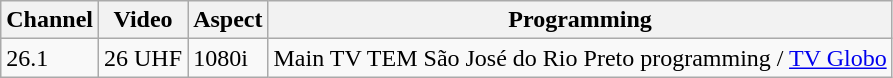<table class="wikitable">
<tr>
<th>Channel</th>
<th>Video</th>
<th>Aspect</th>
<th>Programming</th>
</tr>
<tr>
<td>26.1</td>
<td>26 UHF</td>
<td>1080i</td>
<td>Main TV TEM São José do Rio Preto programming / <a href='#'>TV Globo</a></td>
</tr>
</table>
